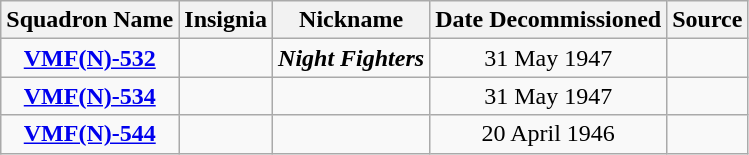<table class="wikitable" style="text-align:center;">
<tr>
<th>Squadron Name</th>
<th>Insignia</th>
<th>Nickname</th>
<th>Date Decommissioned</th>
<th>Source</th>
</tr>
<tr>
<td><strong><a href='#'>VMF(N)-532</a></strong></td>
<td><strong></strong></td>
<td><strong><em>Night Fighters</em></strong></td>
<td>31 May 1947</td>
<td></td>
</tr>
<tr>
<td><strong><a href='#'>VMF(N)-534</a></strong></td>
<td><strong></strong></td>
<td></td>
<td>31 May 1947</td>
<td></td>
</tr>
<tr>
<td><strong><a href='#'>VMF(N)-544</a></strong></td>
<td><strong></strong></td>
<td></td>
<td>20 April 1946</td>
<td></td>
</tr>
</table>
